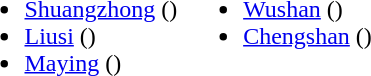<table>
<tr>
<td valign="top"><br><ul><li><a href='#'>Shuangzhong</a> ()</li><li><a href='#'>Liusi</a> ()</li><li><a href='#'>Maying</a> ()</li></ul></td>
<td valign="top"><br><ul><li><a href='#'>Wushan</a> ()</li><li><a href='#'>Chengshan</a> ()</li></ul></td>
</tr>
</table>
